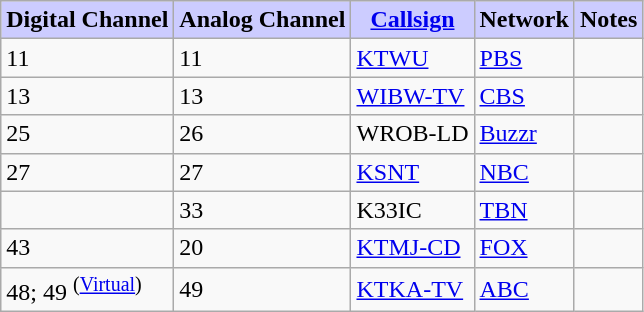<table class="wikitable">
<tr>
<th style="background:#ccf;">Digital Channel</th>
<th style="background:#ccf;">Analog Channel</th>
<th style="background:#ccf;"><a href='#'>Callsign</a></th>
<th style="background:#ccf;">Network</th>
<th style="background:#ccf;">Notes</th>
</tr>
<tr>
<td>11</td>
<td>11</td>
<td><a href='#'>KTWU</a></td>
<td><a href='#'>PBS</a></td>
<td></td>
</tr>
<tr>
<td>13</td>
<td>13</td>
<td><a href='#'>WIBW-TV</a></td>
<td><a href='#'>CBS</a></td>
<td></td>
</tr>
<tr>
<td>25</td>
<td>26</td>
<td>WROB-LD</td>
<td><a href='#'>Buzzr</a></td>
<td></td>
</tr>
<tr>
<td>27</td>
<td>27</td>
<td><a href='#'>KSNT</a></td>
<td><a href='#'>NBC</a></td>
<td></td>
</tr>
<tr>
<td></td>
<td>33</td>
<td>K33IC</td>
<td><a href='#'>TBN</a></td>
<td></td>
</tr>
<tr>
<td>43</td>
<td>20</td>
<td><a href='#'>KTMJ-CD</a></td>
<td><a href='#'>FOX</a></td>
<td></td>
</tr>
<tr>
<td>48; 49 <sup>(<a href='#'>Virtual</a>)</sup></td>
<td>49</td>
<td><a href='#'>KTKA-TV</a></td>
<td><a href='#'>ABC</a></td>
<td></td>
</tr>
</table>
